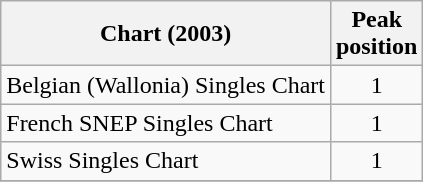<table class="wikitable sortable">
<tr>
<th align="left">Chart (2003)</th>
<th align="center">Peak<br>position</th>
</tr>
<tr>
<td align="left">Belgian (Wallonia) Singles Chart</td>
<td align="center">1</td>
</tr>
<tr>
<td align="left">French SNEP Singles Chart</td>
<td align="center">1</td>
</tr>
<tr>
<td align="left">Swiss Singles Chart</td>
<td align="center">1</td>
</tr>
<tr>
</tr>
</table>
